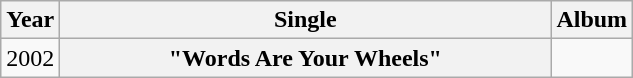<table class="wikitable plainrowheaders" style="text-align:center;">
<tr>
<th>Year</th>
<th style="width:20em;">Single</th>
<th>Album</th>
</tr>
<tr>
<td>2002</td>
<th scope="row">"Words Are Your Wheels"</th>
<td></td>
</tr>
</table>
